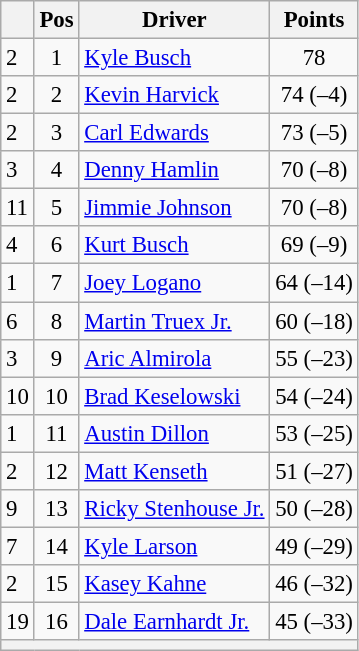<table class="wikitable" style="font-size: 95%;">
<tr>
<th></th>
<th>Pos</th>
<th>Driver</th>
<th>Points</th>
</tr>
<tr>
<td align="left"> 2</td>
<td style="text-align:center;">1</td>
<td><a href='#'>Kyle Busch</a></td>
<td style="text-align:center;">78</td>
</tr>
<tr>
<td align="left"> 2</td>
<td style="text-align:center;">2</td>
<td><a href='#'>Kevin Harvick</a></td>
<td style="text-align:center;">74 (–4)</td>
</tr>
<tr>
<td align="left"> 2</td>
<td style="text-align:center;">3</td>
<td><a href='#'>Carl Edwards</a></td>
<td style="text-align:center;">73 (–5)</td>
</tr>
<tr>
<td align="left"> 3</td>
<td style="text-align:center;">4</td>
<td><a href='#'>Denny Hamlin</a></td>
<td style="text-align:center;">70 (–8)</td>
</tr>
<tr>
<td align="left"> 11</td>
<td style="text-align:center;">5</td>
<td><a href='#'>Jimmie Johnson</a></td>
<td style="text-align:center;">70 (–8)</td>
</tr>
<tr>
<td align="left"> 4</td>
<td style="text-align:center;">6</td>
<td><a href='#'>Kurt Busch</a></td>
<td style="text-align:center;">69 (–9)</td>
</tr>
<tr>
<td align="left"> 1</td>
<td style="text-align:center;">7</td>
<td><a href='#'>Joey Logano</a></td>
<td style="text-align:center;">64 (–14)</td>
</tr>
<tr>
<td align="left"> 6</td>
<td style="text-align:center;">8</td>
<td><a href='#'>Martin Truex Jr.</a></td>
<td style="text-align:center;">60 (–18)</td>
</tr>
<tr>
<td align="left"> 3</td>
<td style="text-align:center;">9</td>
<td><a href='#'>Aric Almirola</a></td>
<td style="text-align:center;">55 (–23)</td>
</tr>
<tr>
<td align="left"> 10</td>
<td style="text-align:center;">10</td>
<td><a href='#'>Brad Keselowski</a></td>
<td style="text-align:center;">54 (–24)</td>
</tr>
<tr>
<td align="left"> 1</td>
<td style="text-align:center;">11</td>
<td><a href='#'>Austin Dillon</a></td>
<td style="text-align:center;">53 (–25)</td>
</tr>
<tr>
<td align="left"> 2</td>
<td style="text-align:center;">12</td>
<td><a href='#'>Matt Kenseth</a></td>
<td style="text-align:center;">51 (–27)</td>
</tr>
<tr>
<td align="left"> 9</td>
<td style="text-align:center;">13</td>
<td><a href='#'>Ricky Stenhouse Jr.</a></td>
<td style="text-align:center;">50 (–28)</td>
</tr>
<tr>
<td align="left"> 7</td>
<td style="text-align:center;">14</td>
<td><a href='#'>Kyle Larson</a></td>
<td style="text-align:center;">49 (–29)</td>
</tr>
<tr>
<td align="left"> 2</td>
<td style="text-align:center;">15</td>
<td><a href='#'>Kasey Kahne</a></td>
<td style="text-align:center;">46 (–32)</td>
</tr>
<tr>
<td align="left"> 19</td>
<td style="text-align:center;">16</td>
<td><a href='#'>Dale Earnhardt Jr.</a></td>
<td style="text-align:center;">45 (–33)</td>
</tr>
<tr>
<th colspan="9"></th>
</tr>
</table>
